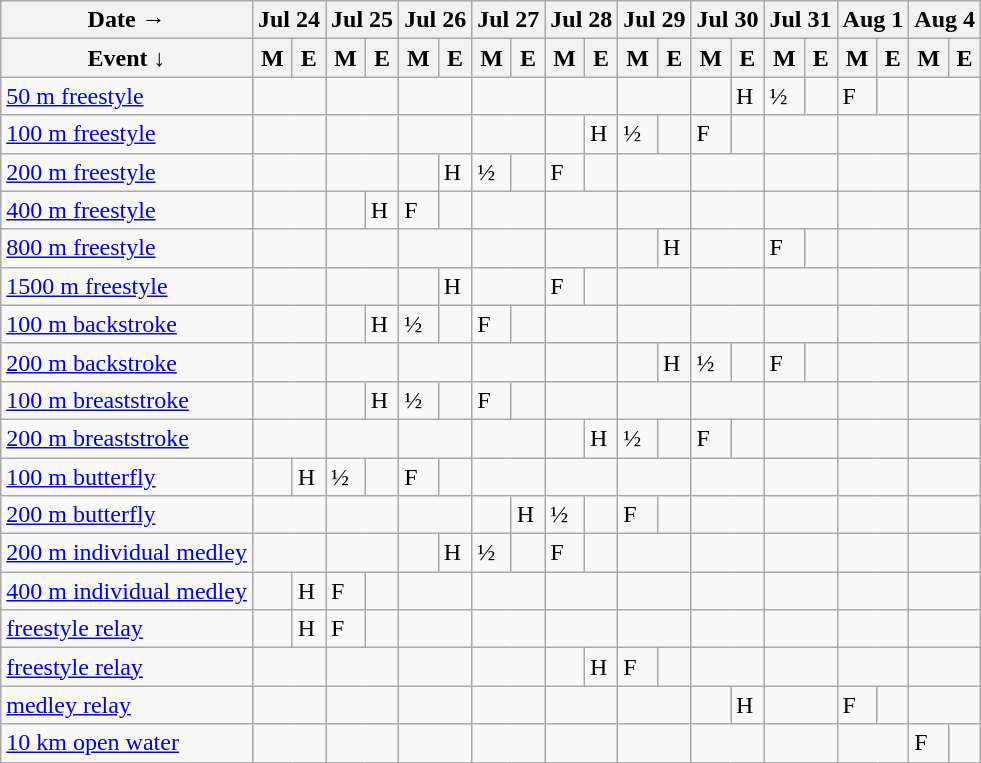<table class="wikitable olympic-schedule swimming">
<tr>
<th>Date →</th>
<th colspan="2">Jul 24</th>
<th colspan="2">Jul 25</th>
<th colspan="2">Jul 26</th>
<th colspan="2">Jul 27</th>
<th colspan="2">Jul 28</th>
<th colspan="2">Jul 29</th>
<th colspan="2">Jul 30</th>
<th colspan="2">Jul 31</th>
<th colspan="2">Aug 1</th>
<th colspan="2">Aug 4</th>
</tr>
<tr>
<th>Event ↓</th>
<th>M</th>
<th>E</th>
<th>M</th>
<th>E</th>
<th>M</th>
<th>E</th>
<th>M</th>
<th>E</th>
<th>M</th>
<th>E</th>
<th>M</th>
<th>E</th>
<th>M</th>
<th>E</th>
<th>M</th>
<th>E</th>
<th>M</th>
<th>E</th>
<th>M</th>
<th>E</th>
</tr>
<tr>
<td class="event"><a href='#'>50 m freestyle</a></td>
<td colspan="2"></td>
<td colspan="2"></td>
<td colspan="2"></td>
<td colspan="2"></td>
<td colspan="2"></td>
<td colspan="2"></td>
<td></td>
<td class="heats">H</td>
<td class="semifinals">½</td>
<td></td>
<td class="final">F</td>
<td></td>
<td colspan="2"></td>
</tr>
<tr>
<td class="event"><a href='#'>100 m freestyle</a></td>
<td colspan="2"></td>
<td colspan="2"></td>
<td colspan="2"></td>
<td colspan="2"></td>
<td></td>
<td class="heats">H</td>
<td class="semifinals">½</td>
<td></td>
<td class="final">F</td>
<td></td>
<td colspan="2"></td>
<td colspan="2"></td>
<td colspan="2"></td>
</tr>
<tr>
<td class="event"><a href='#'>200 m freestyle</a></td>
<td colspan="2"></td>
<td colspan="2"></td>
<td></td>
<td class="heats">H</td>
<td class="semifinals">½</td>
<td></td>
<td class="final">F</td>
<td></td>
<td colspan="2"></td>
<td colspan="2"></td>
<td colspan="2"></td>
<td colspan="2"></td>
<td colspan="2"></td>
</tr>
<tr>
<td class="event"><a href='#'>400 m freestyle</a></td>
<td colspan="2"></td>
<td></td>
<td class="heats">H</td>
<td class="final">F</td>
<td></td>
<td colspan="2"></td>
<td colspan="2"></td>
<td colspan="2"></td>
<td colspan="2"></td>
<td colspan="2"></td>
<td colspan="2"></td>
<td colspan="2"></td>
</tr>
<tr>
<td class="event"><a href='#'>800 m freestyle</a></td>
<td colspan="2"></td>
<td colspan="2"></td>
<td colspan="2"></td>
<td colspan="2"></td>
<td colspan="2"></td>
<td></td>
<td class="heats">H</td>
<td colspan="2"></td>
<td class="final">F</td>
<td></td>
<td colspan="2"></td>
<td colspan="2"></td>
</tr>
<tr>
<td class="event"><a href='#'>1500 m freestyle</a></td>
<td colspan="2"></td>
<td colspan="2"></td>
<td></td>
<td class="heats">H</td>
<td colspan="2"></td>
<td class="final">F</td>
<td></td>
<td colspan="2"></td>
<td colspan="2"></td>
<td colspan="2"></td>
<td colspan="2"></td>
<td colspan="2"></td>
</tr>
<tr>
<td class="event"><a href='#'>100 m backstroke</a></td>
<td colspan="2"></td>
<td></td>
<td class="heats">H</td>
<td class="semifinals">½</td>
<td></td>
<td class="final">F</td>
<td></td>
<td colspan="2"></td>
<td colspan="2"></td>
<td colspan="2"></td>
<td colspan="2"></td>
<td colspan="2"></td>
<td colspan="2"></td>
</tr>
<tr>
<td class="event"><a href='#'>200 m backstroke</a></td>
<td colspan="2"></td>
<td colspan="2"></td>
<td colspan="2"></td>
<td colspan="2"></td>
<td colspan="2"></td>
<td></td>
<td class="heats">H</td>
<td class="semifinals">½</td>
<td></td>
<td class="final">F</td>
<td></td>
<td colspan="2"></td>
<td colspan="2"></td>
</tr>
<tr>
<td class="event"><a href='#'>100 m breaststroke</a></td>
<td colspan="2"></td>
<td></td>
<td class="heats">H</td>
<td class="semifinals">½</td>
<td></td>
<td class="final">F</td>
<td></td>
<td colspan="2"></td>
<td colspan="2"></td>
<td colspan="2"></td>
<td colspan="2"></td>
<td colspan="2"></td>
<td colspan="2"></td>
</tr>
<tr>
<td class="event"><a href='#'>200 m breaststroke</a></td>
<td colspan="2"></td>
<td colspan="2"></td>
<td colspan="2"></td>
<td colspan="2"></td>
<td></td>
<td class="heats">H</td>
<td class="semifinals">½</td>
<td></td>
<td class="final">F</td>
<td></td>
<td colspan="2"></td>
<td colspan="2"></td>
<td colspan="2"></td>
</tr>
<tr>
<td class="event"><a href='#'>100 m butterfly</a></td>
<td></td>
<td class="heats">H</td>
<td class="semifinals">½</td>
<td></td>
<td class="final">F</td>
<td></td>
<td colspan="2"></td>
<td colspan="2"></td>
<td colspan="2"></td>
<td colspan="2"></td>
<td colspan="2"></td>
<td colspan="2"></td>
<td colspan="2"></td>
</tr>
<tr>
<td class="event"><a href='#'>200 m butterfly</a></td>
<td colspan="2"></td>
<td colspan="2"></td>
<td colspan="2"></td>
<td></td>
<td class="heats">H</td>
<td class="semifinals">½</td>
<td></td>
<td class="final">F</td>
<td></td>
<td colspan="2"></td>
<td colspan="2"></td>
<td colspan="2"></td>
<td colspan="2"></td>
</tr>
<tr>
<td class="event"><a href='#'>200 m individual medley</a></td>
<td colspan="2"></td>
<td colspan="2"></td>
<td></td>
<td class="heats">H</td>
<td class="semifinals">½</td>
<td></td>
<td class="final">F</td>
<td></td>
<td colspan="2"></td>
<td colspan="2"></td>
<td colspan="2"></td>
<td colspan="2"></td>
<td colspan="2"></td>
</tr>
<tr>
<td class="event"><a href='#'>400 m individual medley</a></td>
<td></td>
<td class="heats">H</td>
<td class="final">F</td>
<td></td>
<td colspan="2"></td>
<td colspan="2"></td>
<td colspan="2"></td>
<td colspan="2"></td>
<td colspan="2"></td>
<td colspan="2"></td>
<td colspan="2"></td>
<td colspan="2"></td>
</tr>
<tr>
<td class="event"><a href='#'> freestyle relay</a></td>
<td></td>
<td class="heats">H</td>
<td class="final">F</td>
<td></td>
<td colspan="2"></td>
<td colspan="2"></td>
<td colspan="2"></td>
<td colspan="2"></td>
<td colspan="2"></td>
<td colspan="2"></td>
<td colspan="2"></td>
<td colspan="2"></td>
</tr>
<tr>
<td class="event"><a href='#'> freestyle relay</a></td>
<td colspan="2"></td>
<td colspan="2"></td>
<td colspan="2"></td>
<td colspan="2"></td>
<td></td>
<td class="heats">H</td>
<td class="final">F</td>
<td></td>
<td colspan="2"></td>
<td colspan="2"></td>
<td colspan="2"></td>
<td colspan="2"></td>
</tr>
<tr>
<td class="event"><a href='#'> medley relay</a></td>
<td colspan="2"></td>
<td colspan="2"></td>
<td colspan="2"></td>
<td colspan="2"></td>
<td colspan="2"></td>
<td colspan="2"></td>
<td></td>
<td class="heats">H</td>
<td colspan="2"></td>
<td class="final">F</td>
<td></td>
<td colspan="2"></td>
</tr>
<tr>
<td class="event"><a href='#'>10 km open water</a></td>
<td colspan="2"></td>
<td colspan="2"></td>
<td colspan="2"></td>
<td colspan="2"></td>
<td colspan="2"></td>
<td colspan="2"></td>
<td colspan="2"></td>
<td colspan="2"></td>
<td colspan="2"></td>
<td class="final">F</td>
<td></td>
</tr>
</table>
